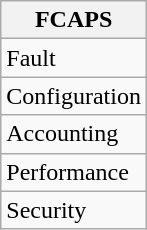<table class="wikitable">
<tr>
<th>FCAPS</th>
</tr>
<tr>
<td>Fault</td>
</tr>
<tr>
<td>Configuration</td>
</tr>
<tr>
<td>Accounting</td>
</tr>
<tr>
<td>Performance</td>
</tr>
<tr>
<td>Security</td>
</tr>
</table>
